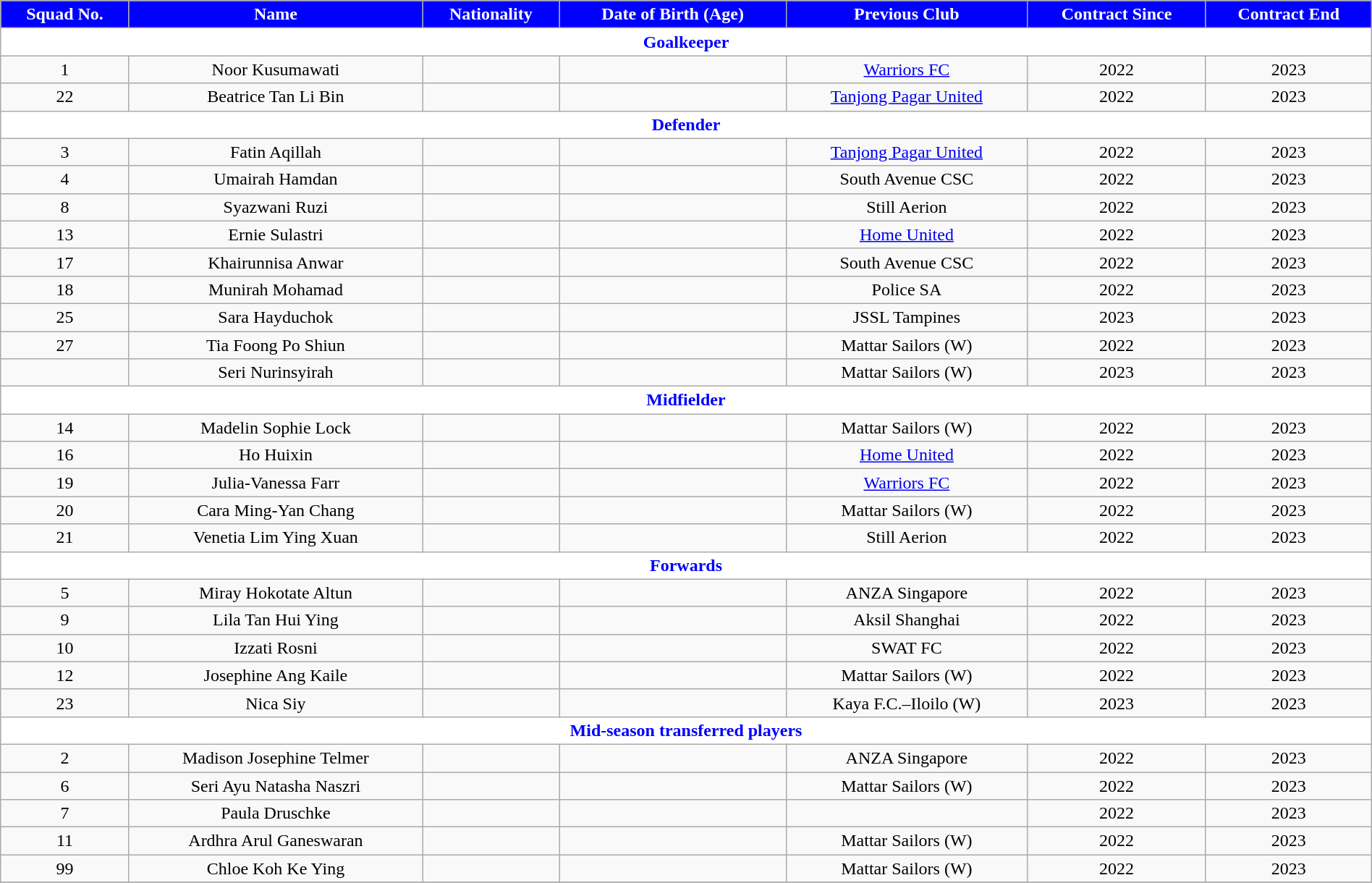<table class="wikitable" style="text-align:center; font-size:100%; width:100%;">
<tr>
<th style="background:Blue; color:white; text-align:center;">Squad No.</th>
<th style="background:Blue; color:white; text-align:center;">Name</th>
<th style="background:Blue; color:white; text-align:center;">Nationality</th>
<th style="background:Blue; color:white; text-align:center;">Date of Birth (Age)</th>
<th style="background:Blue; color:white; text-align:center;">Previous Club</th>
<th style="background:Blue; color:white; text-align:center;">Contract Since</th>
<th style="background:Blue; color:white; text-align:center;">Contract End</th>
</tr>
<tr>
<th colspan="7" style="background:white; color:blue; text-align:center">Goalkeeper</th>
</tr>
<tr>
<td>1</td>
<td>Noor Kusumawati</td>
<td></td>
<td></td>
<td> <a href='#'>Warriors FC</a></td>
<td>2022</td>
<td>2023</td>
</tr>
<tr>
<td>22</td>
<td>Beatrice Tan Li Bin</td>
<td></td>
<td></td>
<td> <a href='#'>Tanjong Pagar United</a></td>
<td>2022</td>
<td>2023</td>
</tr>
<tr>
<th colspan="7" style="background:white; color:blue; text-align:center">Defender</th>
</tr>
<tr>
<td>3</td>
<td>Fatin Aqillah</td>
<td></td>
<td></td>
<td> <a href='#'>Tanjong Pagar United</a></td>
<td>2022</td>
<td>2023</td>
</tr>
<tr>
<td>4</td>
<td>Umairah Hamdan</td>
<td></td>
<td></td>
<td> South Avenue CSC</td>
<td>2022</td>
<td>2023</td>
</tr>
<tr>
<td>8</td>
<td>Syazwani Ruzi</td>
<td></td>
<td></td>
<td> Still Aerion</td>
<td>2022</td>
<td>2023</td>
</tr>
<tr>
<td>13</td>
<td>Ernie Sulastri</td>
<td></td>
<td></td>
<td> <a href='#'>Home United</a></td>
<td>2022</td>
<td>2023</td>
</tr>
<tr>
<td>17</td>
<td>Khairunnisa Anwar</td>
<td></td>
<td></td>
<td> South Avenue CSC</td>
<td>2022</td>
<td>2023</td>
</tr>
<tr>
<td>18</td>
<td>Munirah Mohamad</td>
<td></td>
<td></td>
<td> Police SA</td>
<td>2022</td>
<td>2023</td>
</tr>
<tr>
<td>25</td>
<td>Sara Hayduchok</td>
<td></td>
<td></td>
<td> JSSL Tampines</td>
<td>2023</td>
<td>2023</td>
</tr>
<tr>
<td>27</td>
<td>Tia Foong Po Shiun</td>
<td></td>
<td></td>
<td> Mattar Sailors (W)</td>
<td>2022</td>
<td>2023</td>
</tr>
<tr>
<td></td>
<td>Seri Nurinsyirah</td>
<td></td>
<td></td>
<td> Mattar Sailors (W)</td>
<td>2023</td>
<td>2023</td>
</tr>
<tr>
<th colspan="7" style="background:white; color:blue; text-align:center">Midfielder</th>
</tr>
<tr>
<td>14</td>
<td>Madelin Sophie Lock</td>
<td></td>
<td></td>
<td> Mattar Sailors (W)</td>
<td>2022</td>
<td>2023</td>
</tr>
<tr>
<td>16</td>
<td>Ho Huixin</td>
<td></td>
<td></td>
<td> <a href='#'>Home United</a></td>
<td>2022</td>
<td>2023</td>
</tr>
<tr>
<td>19</td>
<td>Julia-Vanessa Farr</td>
<td></td>
<td></td>
<td> <a href='#'>Warriors FC</a></td>
<td>2022</td>
<td>2023</td>
</tr>
<tr>
<td>20</td>
<td>Cara Ming-Yan Chang</td>
<td></td>
<td></td>
<td> Mattar Sailors (W)</td>
<td>2022</td>
<td>2023</td>
</tr>
<tr>
<td>21</td>
<td>Venetia Lim Ying Xuan</td>
<td></td>
<td></td>
<td> Still Aerion</td>
<td>2022</td>
<td>2023</td>
</tr>
<tr>
<th colspan="7" style="background:white; color:blue; text-align:center">Forwards</th>
</tr>
<tr>
<td>5</td>
<td>Miray Hokotate Altun</td>
<td></td>
<td></td>
<td> ANZA Singapore</td>
<td>2022</td>
<td>2023</td>
</tr>
<tr>
<td>9</td>
<td>Lila Tan Hui Ying</td>
<td></td>
<td></td>
<td> Aksil Shanghai</td>
<td>2022</td>
<td>2023</td>
</tr>
<tr>
<td>10</td>
<td>Izzati Rosni</td>
<td></td>
<td></td>
<td> SWAT FC</td>
<td>2022</td>
<td>2023</td>
</tr>
<tr>
<td>12</td>
<td>Josephine Ang Kaile</td>
<td></td>
<td></td>
<td> Mattar Sailors (W)</td>
<td>2022</td>
<td>2023</td>
</tr>
<tr>
<td>23</td>
<td>Nica Siy</td>
<td></td>
<td></td>
<td> Kaya F.C.–Iloilo (W)</td>
<td>2023</td>
<td>2023</td>
</tr>
<tr>
<th colspan="7" style="background:white; color:blue; text-align:center">Mid-season transferred players</th>
</tr>
<tr>
<td>2</td>
<td>Madison Josephine Telmer</td>
<td></td>
<td></td>
<td> ANZA Singapore</td>
<td>2022</td>
<td>2023</td>
</tr>
<tr>
<td>6</td>
<td>Seri Ayu Natasha Naszri</td>
<td></td>
<td></td>
<td> Mattar Sailors (W)</td>
<td>2022</td>
<td>2023</td>
</tr>
<tr>
<td>7</td>
<td>Paula Druschke</td>
<td></td>
<td></td>
<td></td>
<td>2022</td>
<td>2023</td>
</tr>
<tr>
<td>11</td>
<td>Ardhra Arul Ganeswaran</td>
<td></td>
<td></td>
<td> Mattar Sailors (W)</td>
<td>2022</td>
<td>2023</td>
</tr>
<tr>
<td>99</td>
<td>Chloe Koh Ke Ying</td>
<td></td>
<td></td>
<td> Mattar Sailors (W)</td>
<td>2022</td>
<td>2023</td>
</tr>
<tr>
</tr>
</table>
